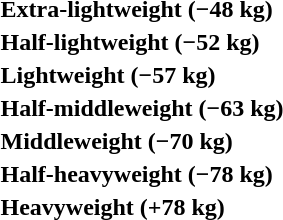<table>
<tr>
<th rowspan=2 style="text-align:left;">Extra-lightweight (−48 kg)</th>
<td rowspan=2></td>
<td rowspan=2></td>
<td></td>
</tr>
<tr>
<td></td>
</tr>
<tr>
<th rowspan=2 style="text-align:left;">Half-lightweight (−52 kg)</th>
<td rowspan=2></td>
<td rowspan=2></td>
<td></td>
</tr>
<tr>
<td></td>
</tr>
<tr>
<th rowspan=2 style="text-align:left;">Lightweight (−57 kg)</th>
<td rowspan=2></td>
<td rowspan=2></td>
<td></td>
</tr>
<tr>
<td></td>
</tr>
<tr>
<th rowspan=2 style="text-align:left;">Half-middleweight (−63 kg)</th>
<td rowspan=2></td>
<td rowspan=2></td>
<td></td>
</tr>
<tr>
<td></td>
</tr>
<tr>
<th rowspan=2 style="text-align:left;">Middleweight (−70 kg)</th>
<td rowspan=2></td>
<td rowspan=2></td>
<td></td>
</tr>
<tr>
<td></td>
</tr>
<tr>
<th rowspan=2 style="text-align:left;">Half-heavyweight (−78 kg)</th>
<td rowspan=2></td>
<td rowspan=2></td>
<td></td>
</tr>
<tr>
<td></td>
</tr>
<tr>
<th rowspan=2 style="text-align:left;">Heavyweight (+78 kg)</th>
<td rowspan=2></td>
<td rowspan=2></td>
<td></td>
</tr>
<tr>
<td></td>
</tr>
</table>
